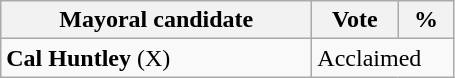<table class="wikitable">
<tr>
<th width="200px">Mayoral candidate</th>
<th width="50px">Vote</th>
<th width="30px">%</th>
</tr>
<tr>
<td><strong>Cal Huntley</strong> (X)</td>
<td colspan="2">Acclaimed</td>
</tr>
</table>
